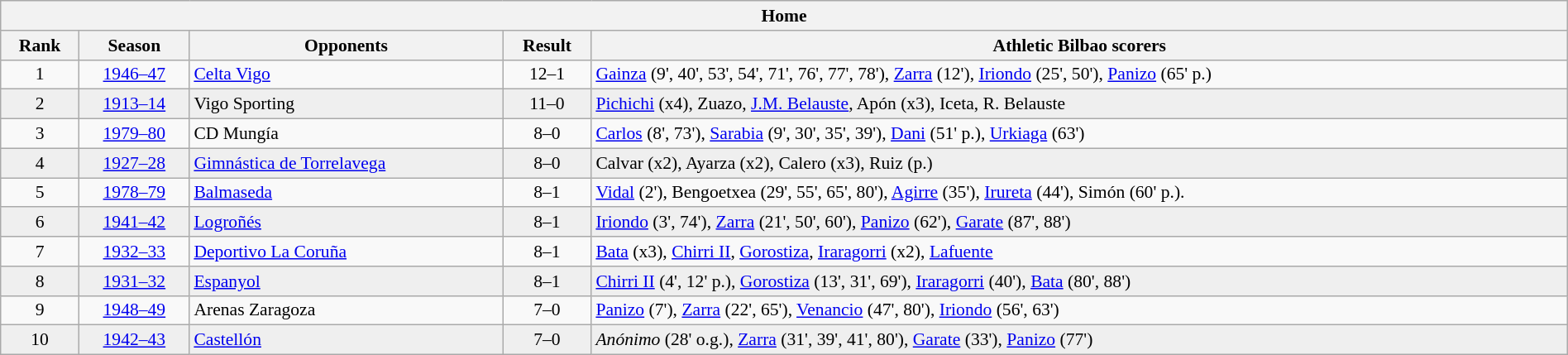<table class="wikitable center striped" style="background: #f9f9f9; width:100%; border-collapse: collapse; font-size: 90%; text-align:center">
<tr>
<th colspan=5>Home</th>
</tr>
<tr>
<th>Rank</th>
<th>Season</th>
<th>Opponents</th>
<th>Result</th>
<th>Athletic Bilbao scorers</th>
</tr>
<tr>
<td>1</td>
<td><a href='#'>1946–47</a></td>
<td style="text-align: left"><a href='#'>Celta Vigo</a></td>
<td>12–1</td>
<td style="text-align: left"><a href='#'>Gainza</a> (9', 40', 53', 54', 71', 76', 77', 78'), <a href='#'>Zarra</a> (12'), <a href='#'>Iriondo</a> (25', 50'), <a href='#'>Panizo</a> (65' p.)</td>
</tr>
<tr bgcolor="#EFEFEF">
<td>2</td>
<td><a href='#'>1913–14</a></td>
<td style="text-align: left">Vigo Sporting</td>
<td>11–0</td>
<td style="text-align: left"><a href='#'>Pichichi</a> (x4), Zuazo, <a href='#'>J.M. Belauste</a>, Apón (x3), Iceta, R. Belauste</td>
</tr>
<tr>
<td>3</td>
<td><a href='#'>1979–80</a></td>
<td style="text-align: left">CD Mungía</td>
<td>8–0</td>
<td style="text-align: left"><a href='#'>Carlos</a> (8', 73'), <a href='#'>Sarabia</a> (9', 30', 35', 39'), <a href='#'>Dani</a> (51' p.), <a href='#'>Urkiaga</a> (63')</td>
</tr>
<tr bgcolor="#EFEFEF">
<td>4</td>
<td><a href='#'>1927–28</a></td>
<td style="text-align: left"><a href='#'>Gimnástica de Torrelavega</a></td>
<td>8–0</td>
<td style="text-align: left">Calvar (x2), Ayarza (x2), Calero (x3), Ruiz (p.)</td>
</tr>
<tr>
<td>5</td>
<td><a href='#'>1978–79</a></td>
<td style="text-align: left"><a href='#'>Balmaseda</a></td>
<td>8–1</td>
<td style="text-align: left"><a href='#'>Vidal</a> (2'), Bengoetxea (29', 55', 65', 80'), <a href='#'>Agirre</a> (35'), <a href='#'>Irureta</a> (44'), Simón (60' p.).</td>
</tr>
<tr bgcolor="#EFEFEF">
<td>6</td>
<td><a href='#'>1941–42</a></td>
<td style="text-align: left"><a href='#'>Logroñés</a></td>
<td>8–1</td>
<td style="text-align: left"><a href='#'>Iriondo</a> (3', 74'), <a href='#'>Zarra</a> (21', 50', 60'), <a href='#'>Panizo</a> (62'), <a href='#'>Garate</a> (87', 88')</td>
</tr>
<tr>
<td>7</td>
<td><a href='#'>1932–33</a></td>
<td style="text-align: left"><a href='#'>Deportivo La Coruña</a></td>
<td>8–1</td>
<td style="text-align: left"><a href='#'>Bata</a> (x3), <a href='#'>Chirri II</a>, <a href='#'>Gorostiza</a>, <a href='#'>Iraragorri</a> (x2), <a href='#'>Lafuente</a></td>
</tr>
<tr bgcolor="#EFEFEF">
<td>8</td>
<td><a href='#'>1931–32</a></td>
<td style="text-align: left"><a href='#'>Espanyol</a></td>
<td>8–1</td>
<td style="text-align: left"><a href='#'>Chirri II</a> (4', 12' p.), <a href='#'>Gorostiza</a> (13', 31', 69'), <a href='#'>Iraragorri</a> (40'), <a href='#'>Bata</a> (80', 88')</td>
</tr>
<tr>
<td>9</td>
<td><a href='#'>1948–49</a></td>
<td style="text-align: left">Arenas Zaragoza</td>
<td>7–0</td>
<td style="text-align: left"><a href='#'>Panizo</a> (7'), <a href='#'>Zarra</a> (22', 65'), <a href='#'>Venancio</a> (47', 80'), <a href='#'>Iriondo</a> (56', 63')</td>
</tr>
<tr bgcolor="#EFEFEF">
<td>10</td>
<td><a href='#'>1942–43</a></td>
<td style="text-align: left"><a href='#'>Castellón</a></td>
<td>7–0</td>
<td style="text-align: left"><em>Anónimo</em> (28' o.g.), <a href='#'>Zarra</a> (31', 39', 41', 80'), <a href='#'>Garate</a> (33'), <a href='#'>Panizo</a> (77')</td>
</tr>
</table>
